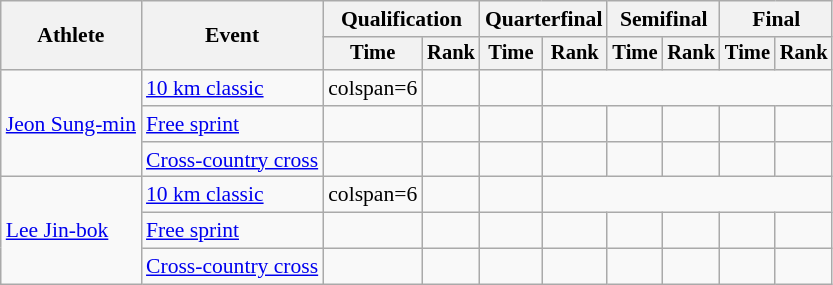<table class="wikitable" style="font-size:90%">
<tr>
<th rowspan="2">Athlete</th>
<th rowspan="2">Event</th>
<th colspan="2">Qualification</th>
<th colspan="2">Quarterfinal</th>
<th colspan="2">Semifinal</th>
<th colspan="2">Final</th>
</tr>
<tr style="font-size:95%">
<th>Time</th>
<th>Rank</th>
<th>Time</th>
<th>Rank</th>
<th>Time</th>
<th>Rank</th>
<th>Time</th>
<th>Rank</th>
</tr>
<tr align=center>
<td align=left rowspan=3><a href='#'>Jeon Sung-min</a></td>
<td align=left><a href='#'>10 km classic</a></td>
<td>colspan=6 </td>
<td></td>
<td></td>
</tr>
<tr align=center>
<td align=left><a href='#'>Free sprint</a></td>
<td></td>
<td></td>
<td></td>
<td></td>
<td></td>
<td></td>
<td></td>
<td></td>
</tr>
<tr align=center>
<td align=left><a href='#'>Cross-country cross</a></td>
<td></td>
<td></td>
<td></td>
<td></td>
<td></td>
<td></td>
<td></td>
<td></td>
</tr>
<tr align=center>
<td align=left rowspan=3><a href='#'>Lee Jin-bok</a></td>
<td align=left><a href='#'>10 km classic</a></td>
<td>colspan=6 </td>
<td></td>
<td></td>
</tr>
<tr align=center>
<td align=left><a href='#'>Free sprint</a></td>
<td></td>
<td></td>
<td></td>
<td></td>
<td></td>
<td></td>
<td></td>
<td></td>
</tr>
<tr align=center>
<td align=left><a href='#'>Cross-country cross</a></td>
<td></td>
<td></td>
<td></td>
<td></td>
<td></td>
<td></td>
<td></td>
<td></td>
</tr>
</table>
